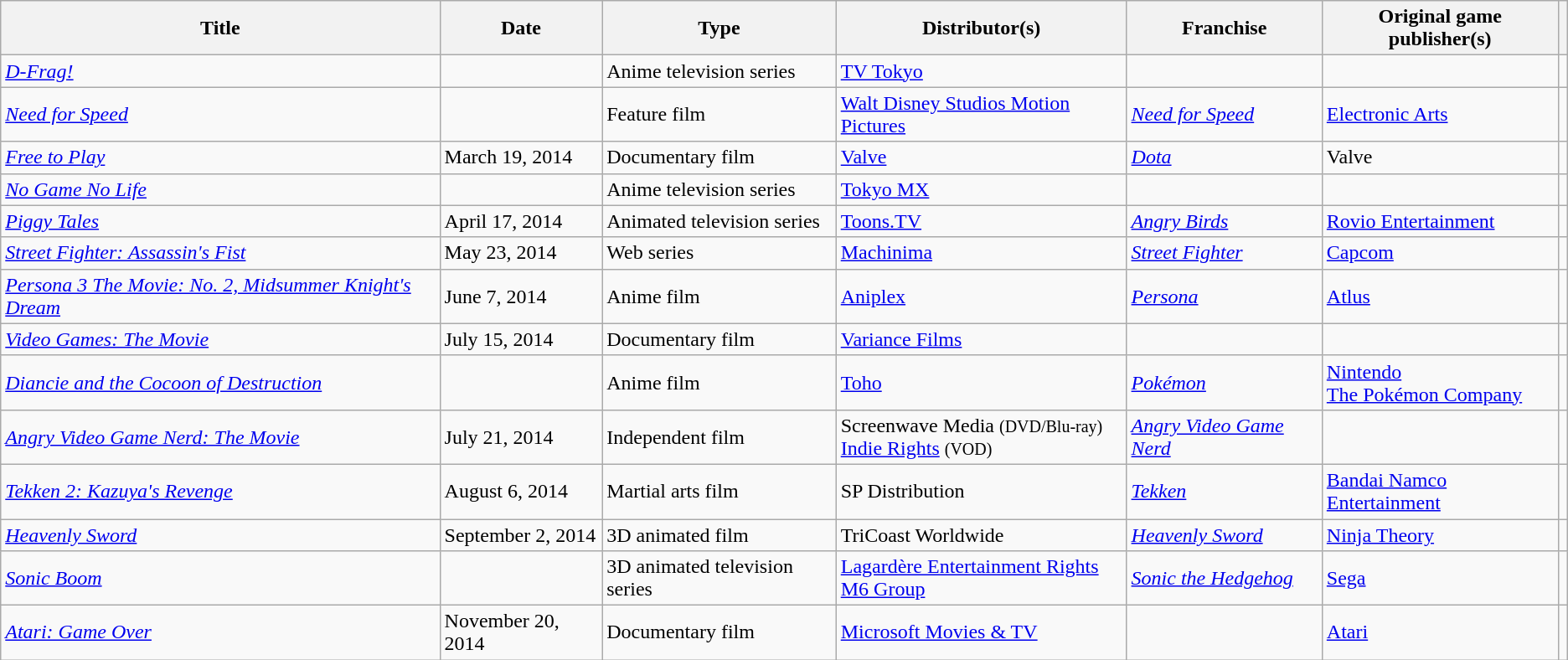<table class="wikitable sortable">
<tr>
<th>Title</th>
<th>Date</th>
<th>Type</th>
<th>Distributor(s)</th>
<th>Franchise</th>
<th>Original game publisher(s)</th>
<th></th>
</tr>
<tr>
<td><em><a href='#'>D-Frag!</a></em></td>
<td></td>
<td>Anime television series</td>
<td><a href='#'>TV Tokyo</a> </td>
<td></td>
<td></td>
<td style="text-align:center;"></td>
</tr>
<tr>
<td><em><a href='#'>Need for Speed</a></em></td>
<td></td>
<td>Feature film</td>
<td><a href='#'>Walt Disney Studios Motion Pictures</a></td>
<td><em><a href='#'>Need for Speed</a></em></td>
<td><a href='#'>Electronic Arts</a></td>
<td style="text-align:center;"></td>
</tr>
<tr>
<td><em><a href='#'>Free to Play</a></em></td>
<td>March 19, 2014</td>
<td>Documentary film</td>
<td><a href='#'>Valve</a></td>
<td><em><a href='#'>Dota</a></em></td>
<td>Valve</td>
<td style="text-align:center;"></td>
</tr>
<tr>
<td><em><a href='#'>No Game No Life</a></em></td>
<td></td>
<td>Anime television series</td>
<td><a href='#'>Tokyo MX</a> </td>
<td></td>
<td></td>
<td style="text-align:center;"></td>
</tr>
<tr>
<td><em><a href='#'>Piggy Tales</a></em></td>
<td>April 17, 2014</td>
<td>Animated television series</td>
<td><a href='#'>Toons.TV</a></td>
<td><em><a href='#'>Angry Birds</a></em></td>
<td><a href='#'>Rovio Entertainment</a></td>
<td style="text-align:center;"></td>
</tr>
<tr>
<td><em><a href='#'>Street Fighter: Assassin's Fist</a></em></td>
<td>May 23, 2014</td>
<td>Web series</td>
<td><a href='#'>Machinima</a></td>
<td><em><a href='#'>Street Fighter</a></em></td>
<td><a href='#'>Capcom</a></td>
<td style="text-align:center;"></td>
</tr>
<tr>
<td><em><a href='#'>Persona 3 The Movie: No. 2, Midsummer Knight's Dream</a></em></td>
<td>June 7, 2014</td>
<td>Anime film</td>
<td><a href='#'>Aniplex</a></td>
<td><em><a href='#'>Persona</a></em></td>
<td><a href='#'>Atlus</a></td>
<td style="text-align:center;"></td>
</tr>
<tr>
<td><em><a href='#'>Video Games: The Movie</a></em></td>
<td>July 15, 2014</td>
<td>Documentary film</td>
<td><a href='#'>Variance Films</a></td>
<td></td>
<td></td>
<td style="text-align:center;"></td>
</tr>
<tr>
<td><em><a href='#'>Diancie and the Cocoon of Destruction</a></em></td>
<td></td>
<td>Anime film</td>
<td><a href='#'>Toho</a> </td>
<td><em><a href='#'>Pokémon</a></em></td>
<td><a href='#'>Nintendo</a><br><a href='#'>The Pokémon Company</a></td>
<td style="text-align:center;"></td>
</tr>
<tr>
<td><em><a href='#'>Angry Video Game Nerd: The Movie</a></em></td>
<td>July 21, 2014</td>
<td>Independent film</td>
<td>Screenwave Media <small>(DVD/Blu-ray)</small><br><a href='#'>Indie Rights</a> <small>(VOD)</small></td>
<td><em><a href='#'>Angry Video Game Nerd</a></em></td>
<td></td>
<td style="text-align:center;"></td>
</tr>
<tr>
<td><em><a href='#'>Tekken 2: Kazuya's Revenge</a></em></td>
<td>August 6, 2014</td>
<td>Martial arts film</td>
<td>SP Distribution</td>
<td><em><a href='#'>Tekken</a></em></td>
<td><a href='#'>Bandai Namco Entertainment</a></td>
<td style="text-align:center;"></td>
</tr>
<tr>
<td><em><a href='#'>Heavenly Sword</a></em></td>
<td>September 2, 2014</td>
<td>3D animated film</td>
<td>TriCoast Worldwide</td>
<td><em><a href='#'>Heavenly Sword</a></em></td>
<td><a href='#'>Ninja Theory</a></td>
<td style="text-align:center;"></td>
</tr>
<tr>
<td><em><a href='#'>Sonic Boom</a></em></td>
<td></td>
<td>3D animated television series</td>
<td><a href='#'>Lagardère Entertainment Rights</a><br><a href='#'>M6 Group</a></td>
<td><em><a href='#'>Sonic the Hedgehog</a></em></td>
<td><a href='#'>Sega</a></td>
<td style="text-align:center;"></td>
</tr>
<tr>
<td><em><a href='#'>Atari: Game Over</a></em></td>
<td>November 20, 2014</td>
<td>Documentary film</td>
<td><a href='#'>Microsoft Movies & TV</a></td>
<td></td>
<td><a href='#'>Atari</a></td>
<td style="text-align:center;"></td>
</tr>
</table>
